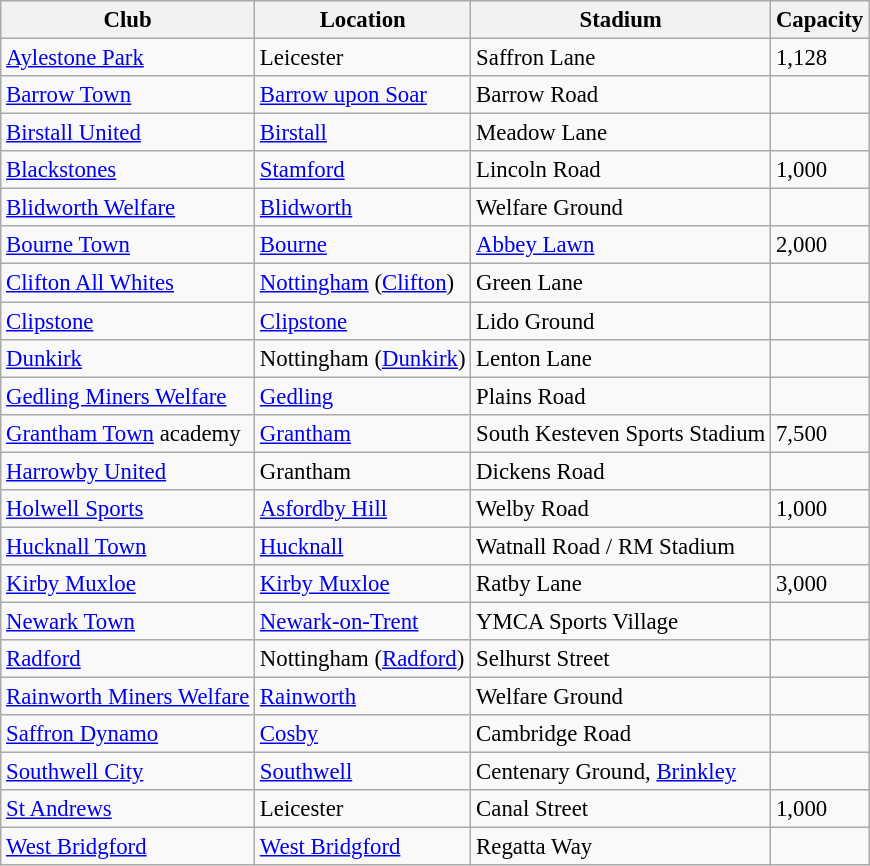<table class="wikitable sortable" style="font-size:95%">
<tr>
<th>Club</th>
<th>Location</th>
<th>Stadium</th>
<th>Capacity</th>
</tr>
<tr>
<td><a href='#'>Aylestone Park</a></td>
<td>Leicester</td>
<td>Saffron Lane</td>
<td>1,128</td>
</tr>
<tr>
<td><a href='#'>Barrow Town</a></td>
<td><a href='#'>Barrow upon Soar</a></td>
<td>Barrow Road</td>
<td></td>
</tr>
<tr>
<td><a href='#'>Birstall United</a></td>
<td><a href='#'>Birstall</a></td>
<td>Meadow Lane</td>
<td></td>
</tr>
<tr>
<td><a href='#'>Blackstones</a></td>
<td><a href='#'>Stamford</a></td>
<td>Lincoln Road</td>
<td>1,000</td>
</tr>
<tr>
<td><a href='#'>Blidworth Welfare</a></td>
<td><a href='#'>Blidworth</a></td>
<td>Welfare Ground</td>
</tr>
<tr>
<td><a href='#'>Bourne Town</a></td>
<td><a href='#'>Bourne</a></td>
<td><a href='#'>Abbey Lawn</a></td>
<td>2,000</td>
</tr>
<tr>
<td><a href='#'>Clifton All Whites</a></td>
<td><a href='#'>Nottingham</a> (<a href='#'>Clifton</a>)</td>
<td>Green Lane</td>
<td></td>
</tr>
<tr>
<td><a href='#'>Clipstone</a></td>
<td><a href='#'>Clipstone</a></td>
<td>Lido Ground</td>
<td></td>
</tr>
<tr>
<td><a href='#'>Dunkirk</a></td>
<td>Nottingham (<a href='#'>Dunkirk</a>)</td>
<td>Lenton Lane</td>
<td></td>
</tr>
<tr>
<td><a href='#'>Gedling Miners Welfare</a></td>
<td><a href='#'>Gedling</a></td>
<td>Plains Road</td>
<td></td>
</tr>
<tr>
<td><a href='#'>Grantham Town</a> academy</td>
<td><a href='#'>Grantham</a></td>
<td>South Kesteven Sports Stadium</td>
<td>7,500</td>
</tr>
<tr>
<td><a href='#'>Harrowby United</a></td>
<td>Grantham</td>
<td>Dickens Road</td>
<td></td>
</tr>
<tr>
<td><a href='#'>Holwell Sports</a></td>
<td><a href='#'>Asfordby Hill</a></td>
<td>Welby Road</td>
<td>1,000</td>
</tr>
<tr>
<td><a href='#'>Hucknall Town</a></td>
<td><a href='#'>Hucknall</a></td>
<td>Watnall Road / RM Stadium</td>
<td></td>
</tr>
<tr>
<td><a href='#'>Kirby Muxloe</a></td>
<td><a href='#'>Kirby Muxloe</a></td>
<td>Ratby Lane</td>
<td>3,000</td>
</tr>
<tr>
<td><a href='#'>Newark Town</a></td>
<td><a href='#'>Newark-on-Trent</a></td>
<td>YMCA Sports Village</td>
<td></td>
</tr>
<tr>
<td><a href='#'>Radford</a></td>
<td>Nottingham (<a href='#'>Radford</a>)</td>
<td>Selhurst Street</td>
<td></td>
</tr>
<tr>
<td><a href='#'>Rainworth Miners Welfare</a></td>
<td><a href='#'>Rainworth</a></td>
<td>Welfare Ground</td>
<td></td>
</tr>
<tr>
<td><a href='#'>Saffron Dynamo</a></td>
<td><a href='#'>Cosby</a></td>
<td>Cambridge Road</td>
<td></td>
</tr>
<tr>
<td><a href='#'>Southwell City</a></td>
<td><a href='#'>Southwell</a></td>
<td>Centenary Ground, <a href='#'>Brinkley</a></td>
<td></td>
</tr>
<tr>
<td><a href='#'>St Andrews</a></td>
<td>Leicester</td>
<td>Canal Street</td>
<td>1,000</td>
</tr>
<tr>
<td><a href='#'>West Bridgford</a></td>
<td><a href='#'>West Bridgford</a></td>
<td>Regatta Way</td>
<td></td>
</tr>
</table>
